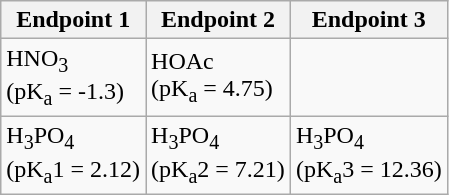<table class="wikitable">
<tr>
<th>Endpoint 1</th>
<th>Endpoint 2</th>
<th>Endpoint 3</th>
</tr>
<tr>
<td>HNO<sub>3</sub><br>(pK<sub>a</sub> = -1.3)</td>
<td>HOAc<br>(pK<sub>a</sub> = 4.75)</td>
<td></td>
</tr>
<tr>
<td>H<sub>3</sub>PO<sub>4</sub><br>(pK<sub>a</sub>1 = 2.12)</td>
<td>H<sub>3</sub>PO<sub>4</sub><br>(pK<sub>a</sub>2 = 7.21)</td>
<td>H<sub>3</sub>PO<sub>4</sub><br>(pK<sub>a</sub>3 = 12.36)</td>
</tr>
</table>
